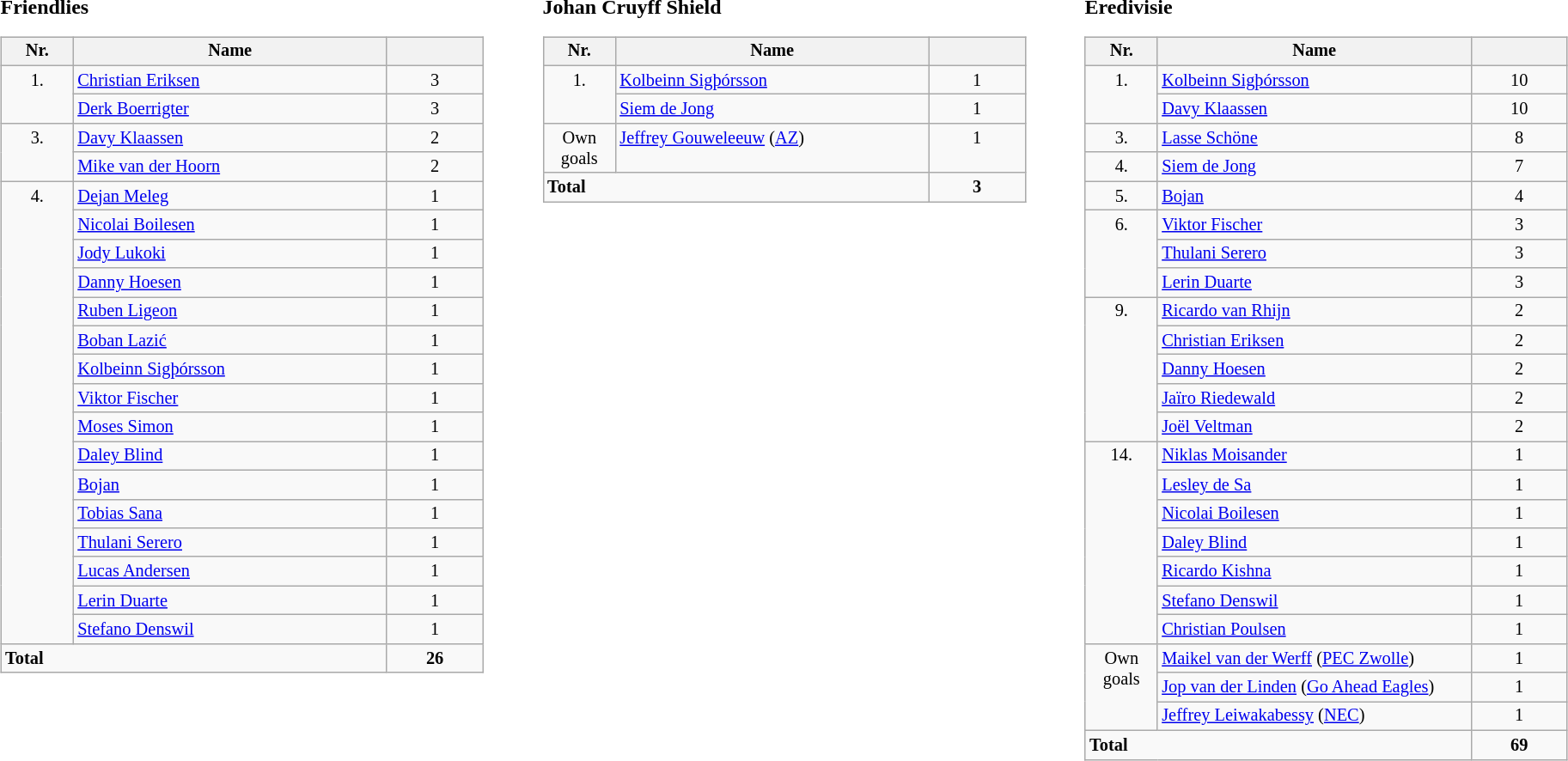<table width=100%>
<tr>
<td width=33% align=left valign=top><br><strong>Friendlies</strong><table class="wikitable" style="width:90%; font-size:85%;">
<tr valign=top>
<th width=15% align=center>Nr.</th>
<th width=65% align=center>Name</th>
<th width=20% align=center></th>
</tr>
<tr valign=top>
<td rowspan=2 align=center>1.</td>
<td> <a href='#'>Christian Eriksen</a></td>
<td align=center>3</td>
</tr>
<tr valign=top>
<td> <a href='#'>Derk Boerrigter</a></td>
<td align=center>3</td>
</tr>
<tr valign=top>
<td rowspan=2 align=center>3.</td>
<td> <a href='#'>Davy Klaassen</a></td>
<td align=center>2</td>
</tr>
<tr valign=top>
<td> <a href='#'>Mike van der Hoorn</a></td>
<td align=center>2</td>
</tr>
<tr valign=top>
<td rowspan=16 align=center>4.</td>
<td> <a href='#'>Dejan Meleg</a></td>
<td align=center>1</td>
</tr>
<tr valign=top>
<td> <a href='#'>Nicolai Boilesen</a></td>
<td align=center>1</td>
</tr>
<tr valign=top>
<td> <a href='#'>Jody Lukoki</a></td>
<td align=center>1</td>
</tr>
<tr valign=top>
<td> <a href='#'>Danny Hoesen</a></td>
<td align=center>1</td>
</tr>
<tr valign=top>
<td> <a href='#'>Ruben Ligeon</a></td>
<td align=center>1</td>
</tr>
<tr valign=top>
<td> <a href='#'>Boban Lazić</a></td>
<td align=center>1</td>
</tr>
<tr valign=top>
<td> <a href='#'>Kolbeinn Sigþórsson</a></td>
<td align=center>1</td>
</tr>
<tr valign=top>
<td> <a href='#'>Viktor Fischer</a></td>
<td align=center>1</td>
</tr>
<tr valign=top>
<td> <a href='#'>Moses Simon</a></td>
<td align=center>1</td>
</tr>
<tr valign=top>
<td> <a href='#'>Daley Blind</a></td>
<td align=center>1</td>
</tr>
<tr valign=top>
<td> <a href='#'>Bojan</a></td>
<td align=center>1</td>
</tr>
<tr valign=top>
<td> <a href='#'>Tobias Sana</a></td>
<td align=center>1</td>
</tr>
<tr valign=top>
<td> <a href='#'>Thulani Serero</a></td>
<td align=center>1</td>
</tr>
<tr valign=top>
<td> <a href='#'>Lucas Andersen</a></td>
<td align=center>1</td>
</tr>
<tr valign=top>
<td> <a href='#'>Lerin Duarte</a></td>
<td align=center>1</td>
</tr>
<tr valign=top>
<td> <a href='#'>Stefano Denswil</a></td>
<td align=center>1</td>
</tr>
<tr valign=top>
<td colspan=2><strong>Total</strong></td>
<td align=center><strong>26</strong></td>
</tr>
</table>
</td>
<td width=33% align=left valign=top><br><strong>Johan Cruyff Shield</strong><table class="wikitable" style="width:90%; font-size:85%;">
<tr valign=top>
<th width=15% align=center>Nr.</th>
<th width=65% align=center>Name</th>
<th width=20% align=center></th>
</tr>
<tr valign=top>
<td rowspan=2 align=center>1.</td>
<td> <a href='#'>Kolbeinn Sigþórsson</a></td>
<td align=center>1</td>
</tr>
<tr valign=top>
<td> <a href='#'>Siem de Jong</a></td>
<td align=center>1</td>
</tr>
<tr valign=top>
<td align=center>Own goals</td>
<td> <a href='#'>Jeffrey Gouweleeuw</a> (<a href='#'>AZ</a>)</td>
<td align=center>1</td>
</tr>
<tr valign=top>
<td colspan=2><strong>Total</strong></td>
<td align=center><strong>3</strong></td>
</tr>
</table>
</td>
<td width=33% align=left valign=top><br><strong>Eredivisie</strong><table class="wikitable" style="width:90%; font-size:85%;">
<tr valign=top>
<th width=15% align=center>Nr.</th>
<th width=65% align=center>Name</th>
<th width=20% align=center></th>
</tr>
<tr valign=top>
<td rowspan=2 align=center>1.</td>
<td> <a href='#'>Kolbeinn Sigþórsson</a></td>
<td align=center>10</td>
</tr>
<tr valign=top>
<td> <a href='#'>Davy Klaassen</a></td>
<td align=center>10</td>
</tr>
<tr valign=top>
<td align=center>3.</td>
<td> <a href='#'>Lasse Schöne</a></td>
<td align=center>8</td>
</tr>
<tr valign=top>
<td align=center>4.</td>
<td> <a href='#'>Siem de Jong</a></td>
<td align=center>7</td>
</tr>
<tr valign=top>
<td align=center>5.</td>
<td> <a href='#'>Bojan</a></td>
<td align=center>4</td>
</tr>
<tr valign=top>
<td rowspan=3 align=center>6.</td>
<td> <a href='#'>Viktor Fischer</a></td>
<td align=center>3</td>
</tr>
<tr valign=top>
<td> <a href='#'>Thulani Serero</a></td>
<td align=center>3</td>
</tr>
<tr valign=top>
<td> <a href='#'>Lerin Duarte</a></td>
<td align=center>3</td>
</tr>
<tr valign=top>
<td rowspan=5 align=center>9.</td>
<td> <a href='#'>Ricardo van Rhijn</a></td>
<td align=center>2</td>
</tr>
<tr valign=top>
<td> <a href='#'>Christian Eriksen</a></td>
<td align=center>2</td>
</tr>
<tr valign=top>
<td> <a href='#'>Danny Hoesen</a></td>
<td align=center>2</td>
</tr>
<tr valign=top>
<td> <a href='#'>Jaïro Riedewald</a></td>
<td align=center>2</td>
</tr>
<tr valign=top>
<td> <a href='#'>Joël Veltman</a></td>
<td align=center>2</td>
</tr>
<tr valign=top>
<td rowspan=7 align=center>14.</td>
<td> <a href='#'>Niklas Moisander</a></td>
<td align=center>1</td>
</tr>
<tr valign=top>
<td> <a href='#'>Lesley de Sa</a></td>
<td align=center>1</td>
</tr>
<tr valign=top>
<td> <a href='#'>Nicolai Boilesen</a></td>
<td align=center>1</td>
</tr>
<tr valign=top>
<td> <a href='#'>Daley Blind</a></td>
<td align=center>1</td>
</tr>
<tr valign=top>
<td> <a href='#'>Ricardo Kishna</a></td>
<td align=center>1</td>
</tr>
<tr valign=top>
<td> <a href='#'>Stefano Denswil</a></td>
<td align=center>1</td>
</tr>
<tr valign=top>
<td> <a href='#'>Christian Poulsen</a></td>
<td align=center>1</td>
</tr>
<tr valign=top>
<td rowspan=3 align=center>Own goals</td>
<td> <a href='#'>Maikel van der Werff</a> (<a href='#'>PEC Zwolle</a>)</td>
<td align=center>1</td>
</tr>
<tr valign=top>
<td> <a href='#'>Jop van der Linden</a> (<a href='#'>Go Ahead Eagles</a>)</td>
<td align=center>1</td>
</tr>
<tr valign=top>
<td> <a href='#'>Jeffrey Leiwakabessy</a> (<a href='#'>NEC</a>)</td>
<td align=center>1</td>
</tr>
<tr valign=top>
<td colspan=2><strong>Total</strong></td>
<td align=center><strong>69</strong></td>
</tr>
</table>
</td>
</tr>
</table>
